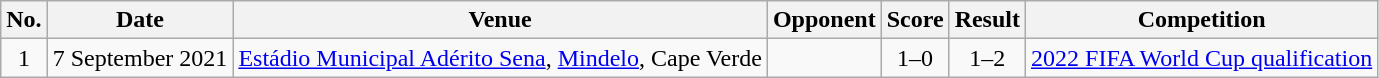<table class="wikitable sortable">
<tr>
<th scope="col">No.</th>
<th scope="col">Date</th>
<th scope="col">Venue</th>
<th scope="col">Opponent</th>
<th scope="col">Score</th>
<th scope="col">Result</th>
<th scope="col">Competition</th>
</tr>
<tr>
<td align="center">1</td>
<td>7 September 2021</td>
<td><a href='#'>Estádio Municipal Adérito Sena</a>, <a href='#'>Mindelo</a>, Cape Verde</td>
<td></td>
<td align="center">1–0</td>
<td align="center">1–2</td>
<td><a href='#'>2022 FIFA World Cup qualification</a></td>
</tr>
</table>
